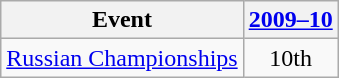<table class="wikitable" style="text-align:center">
<tr>
<th>Event</th>
<th><a href='#'>2009–10</a></th>
</tr>
<tr>
<td align=left><a href='#'>Russian Championships</a></td>
<td>10th</td>
</tr>
</table>
